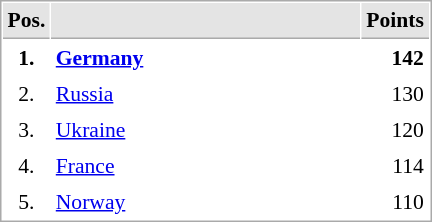<table cellspacing="1" cellpadding="3" style="border:1px solid #AAAAAA;font-size:90%">
<tr bgcolor="#E4E4E4">
<th style="border-bottom:1px solid #AAAAAA" width=10>Pos.</th>
<th style="border-bottom:1px solid #AAAAAA" width=200></th>
<th style="border-bottom:1px solid #AAAAAA" width=20>Points</th>
</tr>
<tr>
<td align="center"><strong>1.</strong></td>
<td> <strong><a href='#'>Germany</a></strong></td>
<td align="right"><strong>142</strong></td>
</tr>
<tr>
<td align="center">2.</td>
<td> <a href='#'>Russia</a></td>
<td align="right">130</td>
</tr>
<tr>
<td align="center">3.</td>
<td> <a href='#'>Ukraine</a></td>
<td align="right">120</td>
</tr>
<tr>
<td align="center">4.</td>
<td> <a href='#'>France</a></td>
<td align="right">114</td>
</tr>
<tr>
<td align="center">5.</td>
<td> <a href='#'>Norway</a></td>
<td align="right">110</td>
</tr>
</table>
